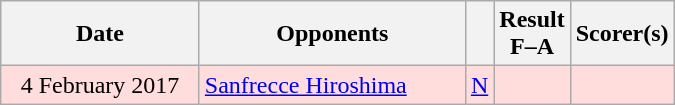<table class="wikitable" style="text-align:center">
<tr>
<th width="125">Date</th>
<th width="170">Opponents</th>
<th></th>
<th>Result<br>F–A</th>
<th>Scorer(s)</th>
</tr>
<tr bgcolor="#ffdddd">
<td>4 February 2017</td>
<td align="left"> <a href='#'>Sanfrecce Hiroshima</a></td>
<td><a href='#'>N</a></td>
<td></td>
<td></td>
</tr>
</table>
